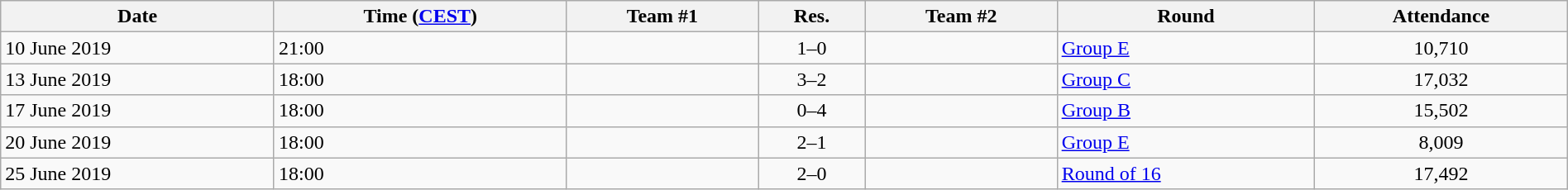<table class="wikitable" style="text-align:left; width:100%;">
<tr>
<th>Date</th>
<th>Time (<a href='#'>CEST</a>)</th>
<th>Team #1</th>
<th>Res.</th>
<th>Team #2</th>
<th>Round</th>
<th>Attendance</th>
</tr>
<tr>
<td>10 June 2019</td>
<td>21:00</td>
<td></td>
<td style="text-align:center;">1–0</td>
<td></td>
<td><a href='#'>Group E</a></td>
<td style="text-align:center;">10,710</td>
</tr>
<tr>
<td>13 June 2019</td>
<td>18:00</td>
<td></td>
<td style="text-align:center;">3–2</td>
<td></td>
<td><a href='#'>Group C</a></td>
<td style="text-align:center;">17,032</td>
</tr>
<tr>
<td>17 June 2019</td>
<td>18:00</td>
<td></td>
<td style="text-align:center;">0–4</td>
<td></td>
<td><a href='#'>Group B</a></td>
<td style="text-align:center;">15,502</td>
</tr>
<tr>
<td>20 June 2019</td>
<td>18:00</td>
<td></td>
<td style="text-align:center;">2–1</td>
<td></td>
<td><a href='#'>Group E</a></td>
<td style="text-align:center;">8,009</td>
</tr>
<tr>
<td>25 June 2019</td>
<td>18:00</td>
<td></td>
<td style="text-align:center;">2–0</td>
<td></td>
<td><a href='#'>Round of 16</a></td>
<td style="text-align:center;">17,492</td>
</tr>
</table>
